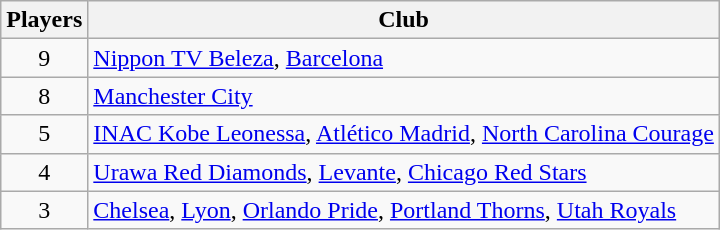<table class="wikitable">
<tr>
<th>Players</th>
<th>Club</th>
</tr>
<tr>
<td align="center">9</td>
<td> <a href='#'>Nippon TV Beleza</a>,  <a href='#'>Barcelona</a></td>
</tr>
<tr>
<td align="center">8</td>
<td> <a href='#'>Manchester City</a></td>
</tr>
<tr>
<td align="center">5</td>
<td> <a href='#'>INAC Kobe Leonessa</a>,  <a href='#'>Atlético Madrid</a>,  <a href='#'>North Carolina Courage</a></td>
</tr>
<tr>
<td align="center">4</td>
<td> <a href='#'>Urawa Red Diamonds</a>,  <a href='#'>Levante</a>,  <a href='#'>Chicago Red Stars</a></td>
</tr>
<tr>
<td align="center">3</td>
<td> <a href='#'>Chelsea</a>,  <a href='#'>Lyon</a>,  <a href='#'>Orlando Pride</a>,  <a href='#'>Portland Thorns</a>,  <a href='#'>Utah Royals</a></td>
</tr>
</table>
